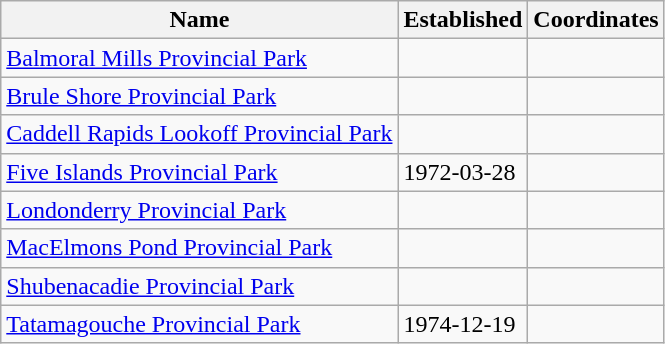<table class='wikitable sortable'>
<tr>
<th>Name</th>
<th>Established</th>
<th>Coordinates</th>
</tr>
<tr>
<td><a href='#'>Balmoral Mills Provincial Park</a></td>
<td></td>
<td></td>
</tr>
<tr>
<td><a href='#'>Brule Shore Provincial Park</a></td>
<td></td>
<td></td>
</tr>
<tr>
<td><a href='#'>Caddell Rapids Lookoff Provincial Park</a></td>
<td></td>
<td></td>
</tr>
<tr>
<td><a href='#'>Five Islands Provincial Park</a></td>
<td>1972-03-28</td>
<td></td>
</tr>
<tr>
<td><a href='#'>Londonderry Provincial Park</a></td>
<td></td>
<td></td>
</tr>
<tr>
<td><a href='#'>MacElmons Pond Provincial Park</a></td>
<td></td>
<td></td>
</tr>
<tr>
<td><a href='#'>Shubenacadie Provincial Park</a></td>
<td></td>
<td></td>
</tr>
<tr>
<td><a href='#'>Tatamagouche Provincial Park</a></td>
<td>1974-12-19</td>
<td></td>
</tr>
</table>
